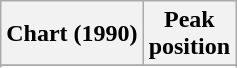<table class="wikitable sortable">
<tr>
<th align="left">Chart (1990)</th>
<th align="center">Peak<br>position</th>
</tr>
<tr>
</tr>
<tr>
</tr>
</table>
